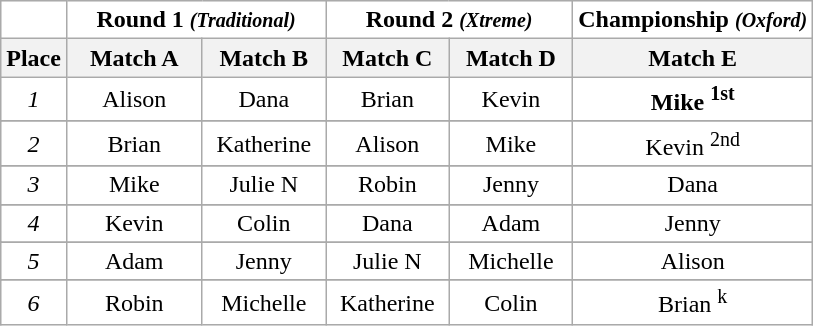<table class="wikitable" style="text-align:center;">
<tr>
<th colspan="1" style="background: #ffffff;"></th>
<th colspan="2" style="background: #ffffff;" style="border: 1px solid blue;">Round 1 <small><em>(Traditional)</em></small></th>
<th colspan="2" style="background: #ffffff;" style="border: 1px solid red;">Round 2 <small><em>(Xtreme)</em></small></th>
<th colspan="1" style="background: #ffffff;" style="border: 1px solid gold;">Championship <small><em>(Oxford)</em></small></th>
</tr>
<tr>
<th style="width:10px;">Place</th>
<th style="width:83px;">Match A</th>
<th style="width:75px;">Match B</th>
<th style="width:75px;">Match C</th>
<th style="width:75px;">Match D</th>
<th colspan="2">Match E</th>
</tr>
<tr style="background:#ffffff;">
<td align=center><em>1</em></td>
<td>Alison</td>
<td>Dana</td>
<td>Brian</td>
<td>Kevin</td>
<td><strong>Mike <sup>1st</sup></strong></td>
</tr>
<tr>
</tr>
<tr style="background:#ffffff;">
<td align=center><em>2</em></td>
<td>Brian</td>
<td>Katherine</td>
<td>Alison</td>
<td>Mike</td>
<td>Kevin <sup>2nd</sup></td>
</tr>
<tr>
</tr>
<tr style="background:#ffffff;">
<td align=center><em>3</em></td>
<td>Mike</td>
<td>Julie N</td>
<td>Robin</td>
<td>Jenny</td>
<td>Dana</td>
</tr>
<tr>
</tr>
<tr style="background:#ffffff;">
<td align=center><em>4</em></td>
<td>Kevin</td>
<td>Colin</td>
<td>Dana</td>
<td>Adam</td>
<td>Jenny</td>
</tr>
<tr>
</tr>
<tr style="background:#ffffff;">
<td align=center><em>5</em></td>
<td>Adam</td>
<td>Jenny</td>
<td>Julie N</td>
<td>Michelle</td>
<td>Alison</td>
</tr>
<tr>
</tr>
<tr style="background:#ffffff;">
<td align=center><em>6</em></td>
<td>Robin</td>
<td>Michelle</td>
<td>Katherine</td>
<td>Colin</td>
<td>Brian <sup>k</sup></td>
</tr>
</table>
